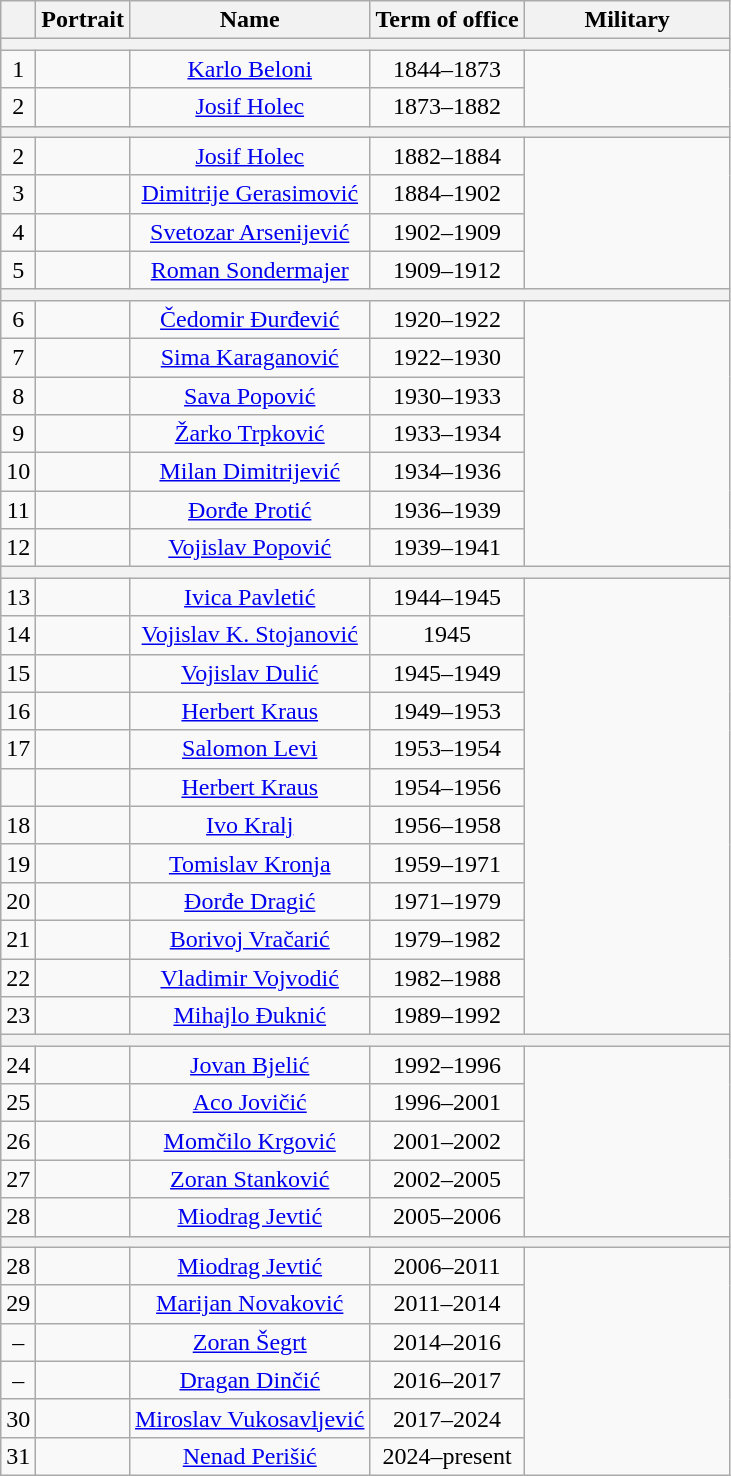<table class="wikitable" style="text-align:center">
<tr>
<th></th>
<th>Portrait</th>
<th>Name</th>
<th>Term of office</th>
<th width=130>Military</th>
</tr>
<tr>
<th colspan=5></th>
</tr>
<tr>
<td>1</td>
<td></td>
<td><a href='#'>Karlo Beloni</a></td>
<td>1844–1873</td>
<td rowspan=2></td>
</tr>
<tr>
<td>2</td>
<td></td>
<td><a href='#'>Josif Holec</a></td>
<td>1873–1882</td>
</tr>
<tr>
<th colspan=5></th>
</tr>
<tr>
<td>2</td>
<td></td>
<td><a href='#'>Josif Holec</a></td>
<td>1882–1884</td>
<td rowspan=4></td>
</tr>
<tr>
<td>3</td>
<td></td>
<td><a href='#'>Dimitrije Gerasimović</a></td>
<td>1884–1902</td>
</tr>
<tr>
<td>4</td>
<td></td>
<td><a href='#'>Svetozar Arsenijević</a></td>
<td>1902–1909</td>
</tr>
<tr>
<td>5</td>
<td></td>
<td><a href='#'>Roman Sondermajer</a></td>
<td>1909–1912</td>
</tr>
<tr>
<th colspan=5></th>
</tr>
<tr>
<td>6</td>
<td></td>
<td><a href='#'>Čedomir Đurđević</a></td>
<td>1920–1922</td>
<td rowspan=7></td>
</tr>
<tr>
<td>7</td>
<td></td>
<td><a href='#'>Sima Karaganović</a></td>
<td>1922–1930</td>
</tr>
<tr>
<td>8</td>
<td></td>
<td><a href='#'>Sava Popović</a></td>
<td>1930–1933</td>
</tr>
<tr>
<td>9</td>
<td></td>
<td><a href='#'>Žarko Trpković</a></td>
<td>1933–1934</td>
</tr>
<tr>
<td>10</td>
<td></td>
<td><a href='#'>Milan Dimitrijević</a></td>
<td>1934–1936</td>
</tr>
<tr>
<td>11</td>
<td></td>
<td><a href='#'>Đorđe Protić</a></td>
<td>1936–1939</td>
</tr>
<tr>
<td>12</td>
<td></td>
<td><a href='#'>Vojislav Popović</a></td>
<td>1939–1941</td>
</tr>
<tr>
<th colspan=5></th>
</tr>
<tr>
<td>13</td>
<td></td>
<td><a href='#'>Ivica Pavletić</a></td>
<td>1944–1945</td>
<td rowspan=12></td>
</tr>
<tr>
<td>14</td>
<td></td>
<td><a href='#'>Vojislav K. Stojanović</a></td>
<td>1945</td>
</tr>
<tr>
<td>15</td>
<td></td>
<td><a href='#'>Vojislav Dulić</a></td>
<td>1945–1949</td>
</tr>
<tr>
<td>16</td>
<td></td>
<td><a href='#'>Herbert Kraus</a></td>
<td>1949–1953</td>
</tr>
<tr>
<td>17</td>
<td></td>
<td><a href='#'>Salomon Levi</a></td>
<td>1953–1954</td>
</tr>
<tr>
<td></td>
<td></td>
<td><a href='#'>Herbert Kraus</a></td>
<td>1954–1956</td>
</tr>
<tr>
<td>18</td>
<td></td>
<td><a href='#'>Ivo Kralj</a></td>
<td>1956–1958</td>
</tr>
<tr>
<td>19</td>
<td></td>
<td><a href='#'>Tomislav Kronja</a></td>
<td>1959–1971</td>
</tr>
<tr>
<td>20</td>
<td></td>
<td><a href='#'>Đorđe Dragić</a></td>
<td>1971–1979</td>
</tr>
<tr>
<td>21</td>
<td></td>
<td><a href='#'>Borivoj Vračarić</a></td>
<td>1979–1982</td>
</tr>
<tr>
<td>22</td>
<td></td>
<td><a href='#'>Vladimir Vojvodić</a></td>
<td>1982–1988</td>
</tr>
<tr>
<td>23</td>
<td></td>
<td><a href='#'>Mihajlo Đuknić</a></td>
<td>1989–1992</td>
</tr>
<tr>
<th colspan=5></th>
</tr>
<tr>
<td>24</td>
<td></td>
<td><a href='#'>Jovan Bjelić</a></td>
<td>1992–1996</td>
<td rowspan=5></td>
</tr>
<tr>
<td>25</td>
<td></td>
<td><a href='#'>Aco Jovičić</a></td>
<td>1996–2001</td>
</tr>
<tr>
<td>26</td>
<td></td>
<td><a href='#'>Momčilo Krgović</a></td>
<td>2001–2002</td>
</tr>
<tr>
<td>27</td>
<td></td>
<td><a href='#'>Zoran Stanković</a></td>
<td>2002–2005</td>
</tr>
<tr>
<td>28</td>
<td></td>
<td><a href='#'>Miodrag Jevtić</a></td>
<td>2005–2006</td>
</tr>
<tr>
<th colspan=5></th>
</tr>
<tr>
<td>28</td>
<td></td>
<td><a href='#'>Miodrag Jevtić</a></td>
<td>2006–2011</td>
<td rowspan=6></td>
</tr>
<tr>
<td>29</td>
<td></td>
<td><a href='#'>Marijan Novaković</a></td>
<td>2011–2014</td>
</tr>
<tr>
<td>–</td>
<td></td>
<td><a href='#'>Zoran Šegrt</a><br></td>
<td>2014–2016</td>
</tr>
<tr>
<td>–</td>
<td></td>
<td><a href='#'>Dragan Dinčić</a><br></td>
<td>2016–2017</td>
</tr>
<tr>
<td>30</td>
<td></td>
<td><a href='#'>Miroslav Vukosavljević</a></td>
<td>2017–2024</td>
</tr>
<tr>
<td>31</td>
<td></td>
<td><a href='#'>Nenad Perišić</a></td>
<td>2024–present</td>
</tr>
</table>
